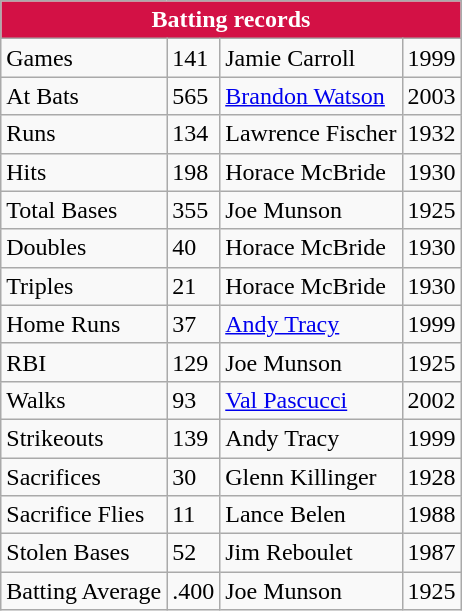<table class="wikitable">
<tr>
<th style="background:#D31145; color:#ffffff;" colspan=4>Batting records</th>
</tr>
<tr>
<td>Games</td>
<td>141</td>
<td>Jamie Carroll</td>
<td>1999</td>
</tr>
<tr>
<td>At Bats</td>
<td>565</td>
<td><a href='#'>Brandon Watson</a></td>
<td>2003</td>
</tr>
<tr>
<td>Runs</td>
<td>134</td>
<td>Lawrence Fischer</td>
<td>1932</td>
</tr>
<tr>
<td>Hits</td>
<td>198</td>
<td>Horace McBride</td>
<td>1930</td>
</tr>
<tr>
<td>Total Bases</td>
<td>355</td>
<td>Joe Munson</td>
<td>1925</td>
</tr>
<tr>
<td>Doubles</td>
<td>40</td>
<td>Horace McBride</td>
<td>1930</td>
</tr>
<tr>
<td>Triples</td>
<td>21</td>
<td>Horace McBride</td>
<td>1930</td>
</tr>
<tr>
<td>Home Runs</td>
<td>37</td>
<td><a href='#'>Andy Tracy</a></td>
<td>1999</td>
</tr>
<tr>
<td>RBI</td>
<td>129</td>
<td>Joe Munson</td>
<td>1925</td>
</tr>
<tr>
<td>Walks</td>
<td>93</td>
<td><a href='#'>Val Pascucci</a></td>
<td>2002</td>
</tr>
<tr>
<td>Strikeouts</td>
<td>139</td>
<td>Andy Tracy</td>
<td>1999</td>
</tr>
<tr>
<td>Sacrifices</td>
<td>30</td>
<td>Glenn Killinger</td>
<td>1928</td>
</tr>
<tr>
<td>Sacrifice Flies</td>
<td>11</td>
<td>Lance Belen</td>
<td>1988</td>
</tr>
<tr>
<td>Stolen Bases</td>
<td>52</td>
<td>Jim Reboulet</td>
<td>1987</td>
</tr>
<tr>
<td>Batting Average</td>
<td>.400</td>
<td>Joe Munson</td>
<td>1925</td>
</tr>
</table>
